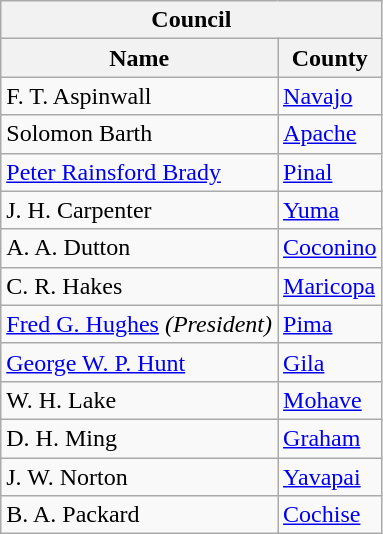<table class="wikitable">
<tr>
<th colspan="2">Council</th>
</tr>
<tr>
<th>Name</th>
<th>County</th>
</tr>
<tr>
<td>F. T. Aspinwall</td>
<td><a href='#'>Navajo</a></td>
</tr>
<tr>
<td>Solomon Barth</td>
<td><a href='#'>Apache</a></td>
</tr>
<tr>
<td><a href='#'>Peter Rainsford Brady</a></td>
<td><a href='#'>Pinal</a></td>
</tr>
<tr>
<td>J. H. Carpenter</td>
<td><a href='#'>Yuma</a></td>
</tr>
<tr>
<td>A. A. Dutton</td>
<td><a href='#'>Coconino</a></td>
</tr>
<tr>
<td>C. R. Hakes</td>
<td><a href='#'>Maricopa</a></td>
</tr>
<tr>
<td><a href='#'>Fred G. Hughes</a> <em>(President)</em></td>
<td><a href='#'>Pima</a></td>
</tr>
<tr>
<td><a href='#'>George W. P. Hunt</a></td>
<td><a href='#'>Gila</a></td>
</tr>
<tr>
<td>W. H. Lake</td>
<td><a href='#'>Mohave</a></td>
</tr>
<tr>
<td>D. H. Ming</td>
<td><a href='#'>Graham</a></td>
</tr>
<tr>
<td>J. W. Norton</td>
<td><a href='#'>Yavapai</a></td>
</tr>
<tr>
<td>B. A. Packard</td>
<td><a href='#'>Cochise</a></td>
</tr>
</table>
